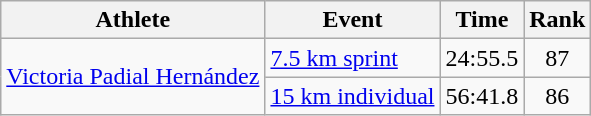<table class="wikitable" border="1">
<tr>
<th>Athlete</th>
<th>Event</th>
<th>Time</th>
<th>Rank</th>
</tr>
<tr align=center>
<td rowspan=2><a href='#'>Victoria Padial Hernández</a></td>
<td align=left><a href='#'>7.5 km sprint</a></td>
<td>24:55.5</td>
<td>87</td>
</tr>
<tr align=center>
<td align=left><a href='#'>15 km individual</a></td>
<td>56:41.8</td>
<td>86</td>
</tr>
</table>
